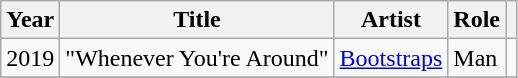<table class="wikitable">
<tr>
<th>Year</th>
<th>Title</th>
<th>Artist</th>
<th>Role</th>
<th scope="col"></th>
</tr>
<tr>
<td>2019</td>
<td>"Whenever You're Around"</td>
<td><a href='#'>Bootstraps</a></td>
<td>Man</td>
<td></td>
</tr>
<tr>
</tr>
</table>
